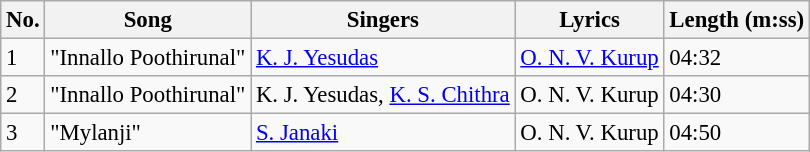<table class="wikitable" style="font-size:95%;">
<tr>
<th>No.</th>
<th>Song</th>
<th>Singers</th>
<th>Lyrics</th>
<th>Length (m:ss)</th>
</tr>
<tr>
<td>1</td>
<td>"Innallo Poothirunal"</td>
<td><a href='#'>K. J. Yesudas</a></td>
<td><a href='#'>O. N. V. Kurup</a></td>
<td>04:32</td>
</tr>
<tr>
<td>2</td>
<td>"Innallo Poothirunal"</td>
<td>K. J. Yesudas, <a href='#'>K. S. Chithra</a></td>
<td>O. N. V. Kurup</td>
<td>04:30</td>
</tr>
<tr>
<td>3</td>
<td>"Mylanji"</td>
<td><a href='#'>S. Janaki</a></td>
<td>O. N. V. Kurup</td>
<td>04:50</td>
</tr>
</table>
